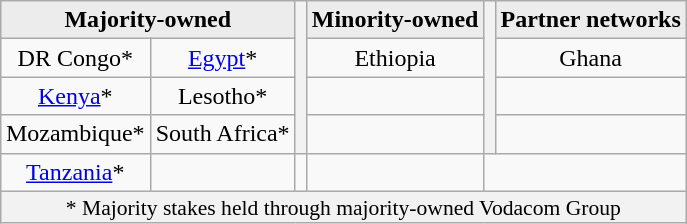<table class="wikitable" style="float:right; margin-left:1em; text-align: center;">
<tr>
<th style="background:#ececec;" colspan="2">Majority-owned</th>
<th rowspan=4></th>
<th style="background:#ececec;">Minority-owned</th>
<th rowspan=4></th>
<th style="background:#ececec;" colspan="1">Partner networks</th>
</tr>
<tr>
<td>DR Congo*</td>
<td><a href='#'>Egypt</a>*</td>
<td>Ethiopia</td>
<td>Ghana</td>
</tr>
<tr>
<td><a href='#'>Kenya</a>*</td>
<td>Lesotho*</td>
<td></td>
<td></td>
</tr>
<tr>
<td>Mozambique*</td>
<td>South Africa*</td>
<td></td>
<td></td>
</tr>
<tr>
<td><a href='#'>Tanzania</a>*</td>
<td></td>
<td></td>
<td></td>
</tr>
<tr>
<td colspan="7" style="font-size:90%; line-height: 1em; background:#F2F2F2">* Majority stakes held through majority-owned Vodacom Group</td>
</tr>
</table>
